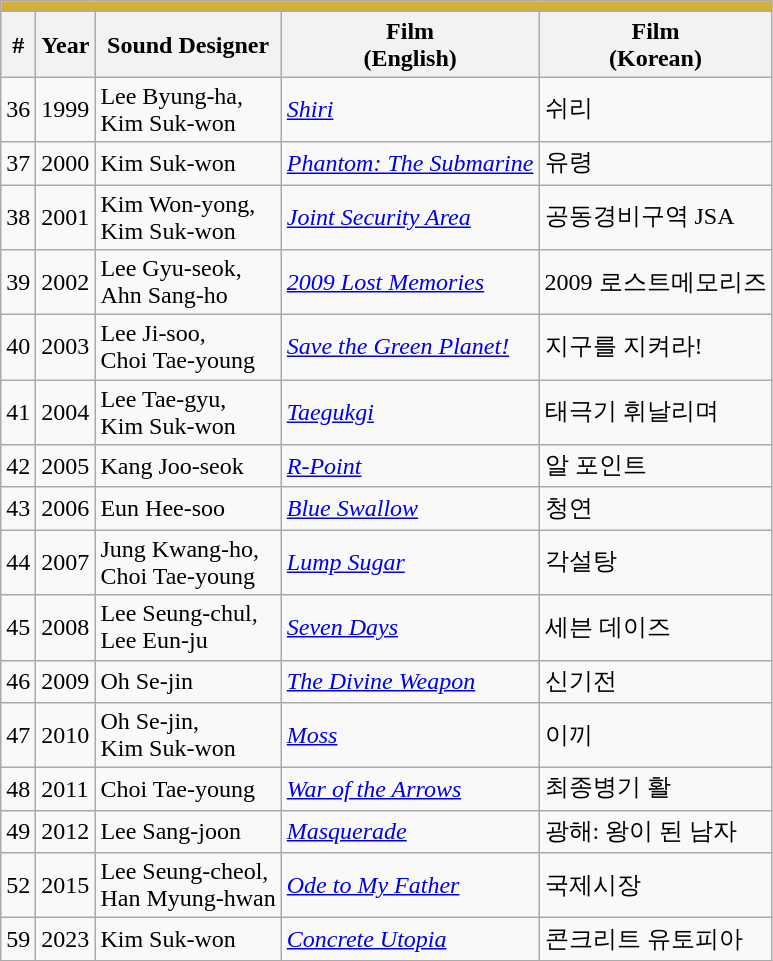<table class="wikitable collapsible collapsed">
<tr>
<th colspan="5" style="background: #D4AF37;"></th>
</tr>
<tr>
<th>#</th>
<th>Year</th>
<th>Sound Designer</th>
<th>Film<br>(English)</th>
<th>Film<br>(Korean)</th>
</tr>
<tr>
<td>36</td>
<td>1999</td>
<td>Lee Byung-ha,<br>Kim Suk-won</td>
<td><em><a href='#'>Shiri</a></em></td>
<td>쉬리</td>
</tr>
<tr>
<td>37</td>
<td>2000</td>
<td>Kim Suk-won</td>
<td><em><a href='#'>Phantom: The Submarine</a></em></td>
<td>유령</td>
</tr>
<tr>
<td>38</td>
<td>2001</td>
<td>Kim Won-yong,<br>Kim Suk-won</td>
<td><em><a href='#'>Joint Security Area</a></em></td>
<td>공동경비구역 JSA</td>
</tr>
<tr>
<td>39</td>
<td>2002</td>
<td>Lee Gyu-seok,<br>Ahn Sang-ho</td>
<td><em><a href='#'>2009 Lost Memories</a></em></td>
<td>2009 로스트메모리즈</td>
</tr>
<tr>
<td>40</td>
<td>2003</td>
<td>Lee Ji-soo,<br>Choi Tae-young</td>
<td><em><a href='#'>Save the Green Planet!</a></em></td>
<td>지구를 지켜라!</td>
</tr>
<tr>
<td>41</td>
<td>2004</td>
<td>Lee Tae-gyu,<br>Kim Suk-won</td>
<td><em><a href='#'>Taegukgi</a></em></td>
<td>태극기 휘날리며</td>
</tr>
<tr>
<td>42</td>
<td>2005</td>
<td>Kang Joo-seok</td>
<td><em><a href='#'>R-Point</a></em></td>
<td>알 포인트</td>
</tr>
<tr>
<td>43</td>
<td>2006</td>
<td>Eun Hee-soo</td>
<td><em><a href='#'>Blue Swallow</a></em></td>
<td>청연</td>
</tr>
<tr>
<td>44</td>
<td>2007</td>
<td>Jung Kwang-ho,<br>Choi Tae-young</td>
<td><em><a href='#'>Lump Sugar</a></em></td>
<td>각설탕</td>
</tr>
<tr>
<td>45</td>
<td>2008</td>
<td>Lee Seung-chul,<br>Lee Eun-ju</td>
<td><em><a href='#'>Seven Days</a></em></td>
<td>세븐 데이즈</td>
</tr>
<tr>
<td>46</td>
<td>2009</td>
<td>Oh Se-jin</td>
<td><em><a href='#'>The Divine Weapon</a></em></td>
<td>신기전</td>
</tr>
<tr>
<td>47</td>
<td>2010</td>
<td>Oh Se-jin,<br>Kim Suk-won</td>
<td><em><a href='#'>Moss</a></em></td>
<td>이끼</td>
</tr>
<tr>
<td>48</td>
<td>2011</td>
<td>Choi Tae-young</td>
<td><em><a href='#'>War of the Arrows</a></em></td>
<td>최종병기 활</td>
</tr>
<tr>
<td>49</td>
<td>2012</td>
<td>Lee Sang-joon</td>
<td><em><a href='#'>Masquerade</a></em></td>
<td>광해: 왕이 된 남자</td>
</tr>
<tr>
<td>52</td>
<td>2015</td>
<td>Lee Seung-cheol,<br>Han Myung-hwan</td>
<td><em><a href='#'>Ode to My Father</a></em></td>
<td>국제시장</td>
</tr>
<tr>
<td>59</td>
<td>2023</td>
<td>Kim Suk-won</td>
<td><em><a href='#'>Concrete Utopia</a></em></td>
<td>콘크리트 유토피아</td>
</tr>
</table>
